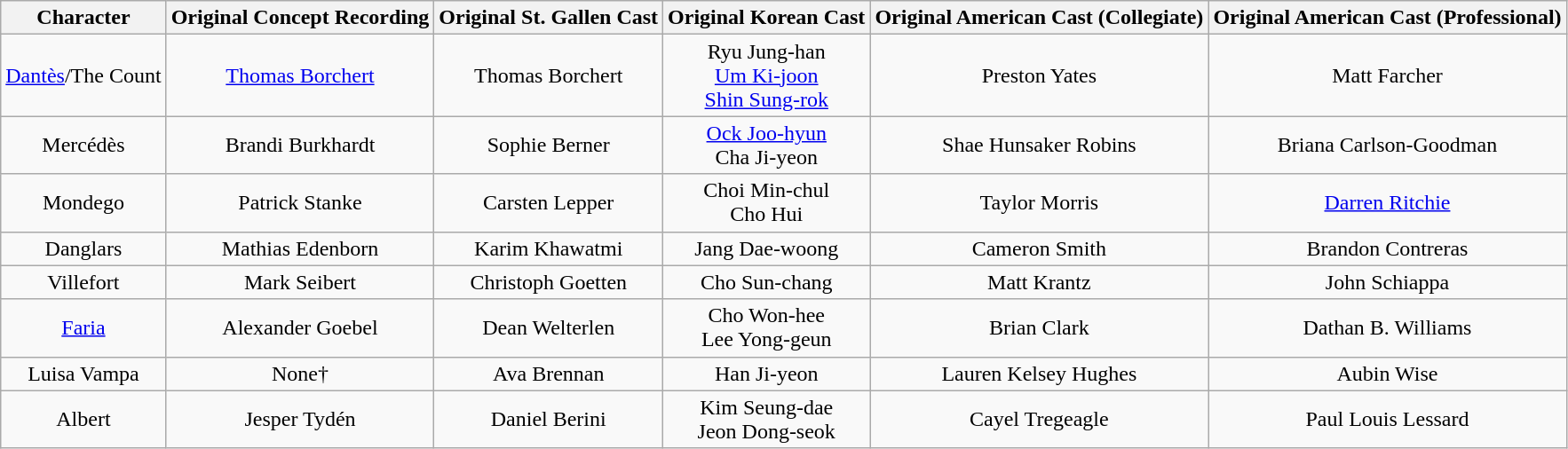<table class="wikitable">
<tr>
<th>Character</th>
<th>Original Concept Recording</th>
<th>Original St. Gallen Cast</th>
<th>Original Korean Cast</th>
<th>Original American Cast (Collegiate)</th>
<th>Original American Cast (Professional)</th>
</tr>
<tr>
<td style="text-align:center;"><a href='#'>Dantès</a>/The Count</td>
<td style="text-align:center;"><a href='#'>Thomas Borchert</a></td>
<td style="text-align:center;">Thomas Borchert</td>
<td style="text-align:center;">Ryu Jung-han<br><a href='#'>Um Ki-joon</a><br><a href='#'>Shin Sung-rok</a></td>
<td style="text-align:center;">Preston Yates</td>
<td style="text-align:center;">Matt Farcher</td>
</tr>
<tr>
<td style="text-align:center;">Mercédès</td>
<td style="text-align:center;">Brandi Burkhardt</td>
<td style="text-align:center;">Sophie Berner</td>
<td style="text-align:center;"><a href='#'>Ock Joo-hyun</a><br>Cha Ji-yeon</td>
<td style="text-align:center;">Shae Hunsaker Robins</td>
<td style="text-align:center;">Briana Carlson-Goodman</td>
</tr>
<tr>
<td style="text-align:center;">Mondego</td>
<td style="text-align:center;">Patrick Stanke</td>
<td style="text-align:center;">Carsten Lepper</td>
<td style="text-align:center;">Choi Min-chul<br>Cho Hui</td>
<td style="text-align:center;">Taylor Morris</td>
<td style="text-align:center;"><a href='#'>Darren Ritchie</a></td>
</tr>
<tr>
<td style="text-align:center;">Danglars</td>
<td style="text-align:center;">Mathias Edenborn</td>
<td style="text-align:center;">Karim Khawatmi</td>
<td style="text-align:center;">Jang Dae-woong</td>
<td style="text-align:center;">Cameron Smith</td>
<td style="text-align:center;">Brandon Contreras</td>
</tr>
<tr>
<td style="text-align:center;">Villefort</td>
<td style="text-align:center;">Mark Seibert</td>
<td style="text-align:center;">Christoph Goetten</td>
<td style="text-align:center;">Cho Sun-chang</td>
<td style="text-align:center;">Matt Krantz</td>
<td style="text-align:center;">John Schiappa</td>
</tr>
<tr>
<td style="text-align:center;"><a href='#'>Faria</a></td>
<td style="text-align:center;">Alexander Goebel</td>
<td style="text-align:center;">Dean Welterlen</td>
<td style="text-align:center;">Cho Won-hee<br>Lee Yong-geun</td>
<td style="text-align:center;">Brian Clark</td>
<td style="text-align:center;">Dathan B. Williams</td>
</tr>
<tr>
<td style="text-align:center;">Luisa Vampa</td>
<td style="text-align:center;">None†</td>
<td style="text-align:center;">Ava Brennan</td>
<td style="text-align:center;">Han Ji-yeon</td>
<td style="text-align:center;">Lauren Kelsey Hughes</td>
<td style="text-align:center;">Aubin Wise</td>
</tr>
<tr>
<td style="text-align:center;">Albert</td>
<td style="text-align:center;">Jesper Tydén</td>
<td style="text-align:center;">Daniel Berini</td>
<td style="text-align:center;">Kim Seung-dae<br>Jeon Dong-seok</td>
<td style="text-align:center;">Cayel Tregeagle</td>
<td style="text-align:center;">Paul Louis Lessard</td>
</tr>
</table>
